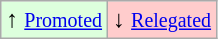<table class="wikitable" align="center">
<tr>
<td style="background:#ddffdd">↑ <small><a href='#'>Promoted</a></small></td>
<td style="background:#ffcccc">↓ <small><a href='#'>Relegated</a></small></td>
</tr>
</table>
